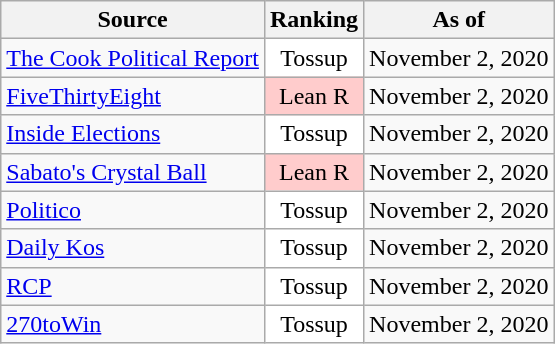<table class="wikitable" style="text-align:center">
<tr>
<th>Source</th>
<th>Ranking</th>
<th>As of</th>
</tr>
<tr>
<td align=left><a href='#'>The Cook Political Report</a></td>
<td style="background:#fff" data-sort-value=0>Tossup</td>
<td>November 2, 2020</td>
</tr>
<tr>
<td align=left><a href='#'>FiveThirtyEight</a></td>
<td style="background:#fcc" data-sort-value=2>Lean R</td>
<td>November 2, 2020</td>
</tr>
<tr>
<td align=left><a href='#'>Inside Elections</a></td>
<td style="background:#fff" data-sort-value=0>Tossup</td>
<td>November 2, 2020</td>
</tr>
<tr>
<td align=left><a href='#'>Sabato's Crystal Ball</a></td>
<td style="background:#fcc" data-sort-value=2>Lean R</td>
<td>November 2, 2020</td>
</tr>
<tr>
<td align=left><a href='#'>Politico</a></td>
<td style="background:#fff" data-sort-value=0>Tossup</td>
<td>November 2, 2020</td>
</tr>
<tr>
<td align=left><a href='#'>Daily Kos</a></td>
<td style="background:#fff" data-sort-value=0>Tossup</td>
<td>November 2, 2020</td>
</tr>
<tr>
<td align=left><a href='#'>RCP</a></td>
<td style="background:#fff" data-sort-value=0>Tossup</td>
<td>November 2, 2020</td>
</tr>
<tr>
<td align=left><a href='#'>270toWin</a></td>
<td style="background:#fff" data-sort-value=0>Tossup</td>
<td>November 2, 2020</td>
</tr>
</table>
